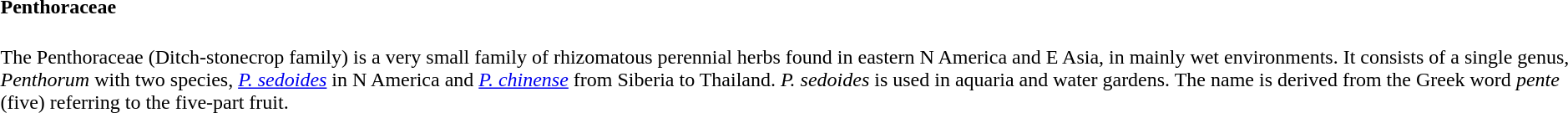<table>
<tr>
<td><br><h4>Penthoraceae</h4>
The Penthoraceae (Ditch-stonecrop family) is a very small family of rhizomatous perennial herbs found in eastern N America and E Asia, in mainly wet environments. It consists of a single genus, <em>Penthorum</em> with two species, <em><a href='#'>P. sedoides</a></em> in N America and <em><a href='#'>P. chinense</a></em> from Siberia to Thailand. <em>P. sedoides</em> is used in aquaria and water gardens. The name is derived from the Greek word <em>pente</em> (five) referring to the five-part fruit.</td>
</tr>
</table>
